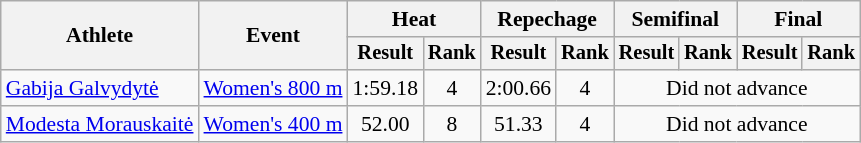<table class="wikitable" style="font-size:90%">
<tr>
<th rowspan="2">Athlete</th>
<th rowspan="2">Event</th>
<th colspan="2">Heat</th>
<th colspan="2">Repechage</th>
<th colspan="2">Semifinal</th>
<th colspan="2">Final</th>
</tr>
<tr style="font-size:95%">
<th>Result</th>
<th>Rank</th>
<th>Result</th>
<th>Rank</th>
<th>Result</th>
<th>Rank</th>
<th>Result</th>
<th>Rank</th>
</tr>
<tr align=center>
<td align=left><a href='#'>Gabija Galvydytė</a></td>
<td align=left><a href='#'>Women's 800 m</a></td>
<td>1:59.18 <strong></strong></td>
<td>4</td>
<td>2:00.66</td>
<td>4</td>
<td colspan="4">Did not advance</td>
</tr>
<tr align=center>
<td align=left><a href='#'>Modesta Morauskaitė</a></td>
<td align=left><a href='#'>Women's 400 m</a></td>
<td>52.00 <strong></strong></td>
<td>8</td>
<td>51.33 <strong></strong></td>
<td>4</td>
<td colspan=4>Did not advance</td>
</tr>
</table>
